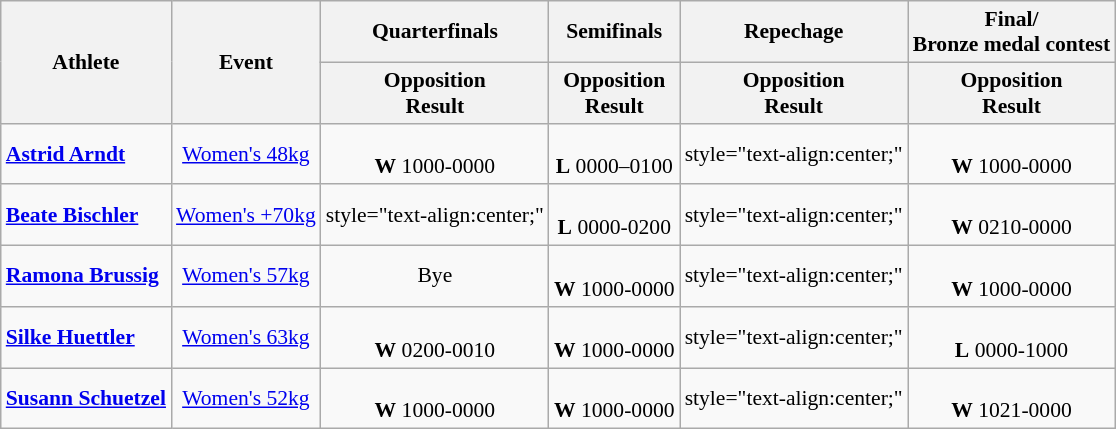<table class=wikitable style="font-size:90%">
<tr>
<th rowspan="2">Athlete</th>
<th rowspan="2">Event</th>
<th>Quarterfinals</th>
<th>Semifinals</th>
<th>Repechage</th>
<th>Final/<br>Bronze medal contest</th>
</tr>
<tr>
<th>Opposition<br>Result</th>
<th>Opposition<br>Result</th>
<th>Opposition<br>Result</th>
<th>Opposition<br>Result</th>
</tr>
<tr>
<td><strong><a href='#'>Astrid Arndt</a></strong></td>
<td style="text-align:center;"><a href='#'>Women's 48kg</a></td>
<td style="text-align:center;"><br><strong>W</strong> 1000-0000</td>
<td style="text-align:center;"><br> <strong>L</strong> 0000–0100</td>
<td>style="text-align:center;" </td>
<td style="text-align:center;"><br><strong>W</strong> 1000-0000 </td>
</tr>
<tr>
<td><strong><a href='#'>Beate Bischler</a></strong></td>
<td style="text-align:center;"><a href='#'>Women's +70kg</a></td>
<td>style="text-align:center;" </td>
<td style="text-align:center;"><br><strong>L</strong> 0000-0200</td>
<td>style="text-align:center;" </td>
<td style="text-align:center;"><br><strong>W</strong> 0210-0000 </td>
</tr>
<tr>
<td><strong><a href='#'>Ramona Brussig</a></strong></td>
<td style="text-align:center;"><a href='#'>Women's 57kg</a></td>
<td style="text-align:center;">Bye</td>
<td style="text-align:center;"><br><strong>W</strong> 1000-0000</td>
<td>style="text-align:center;" </td>
<td style="text-align:center;"><br><strong>W</strong> 1000-0000 </td>
</tr>
<tr>
<td><strong><a href='#'>Silke Huettler</a></strong></td>
<td style="text-align:center;"><a href='#'>Women's 63kg</a></td>
<td style="text-align:center;"><br><strong>W</strong> 0200-0010</td>
<td style="text-align:center;"><br><strong>W</strong> 1000-0000</td>
<td>style="text-align:center;" </td>
<td style="text-align:center;"><br><strong>L</strong> 0000-1000 </td>
</tr>
<tr>
<td><strong><a href='#'>Susann Schuetzel</a></strong></td>
<td style="text-align:center;"><a href='#'>Women's 52kg</a></td>
<td style="text-align:center;"><br><strong>W</strong> 1000-0000</td>
<td style="text-align:center;"><br><strong>W</strong> 1000-0000</td>
<td>style="text-align:center;" </td>
<td style="text-align:center;"><br><strong>W</strong> 1021-0000 </td>
</tr>
</table>
